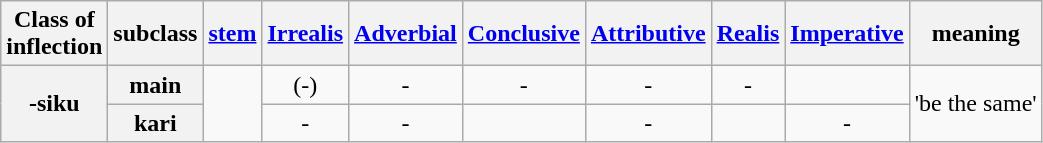<table class="wikitable" style="text-align: center">
<tr>
<th>Class of<br>inflection</th>
<th>subclass</th>
<th><a href='#'>stem</a><br></th>
<th><a href='#'>Irrealis</a><br></th>
<th><a href='#'>Adverbial</a><br></th>
<th><a href='#'>Conclusive</a><br></th>
<th><a href='#'>Attributive</a><br></th>
<th><a href='#'>Realis</a><br></th>
<th><a href='#'>Imperative</a><br></th>
<th>meaning</th>
</tr>
<tr>
<th rowspan="2">-siku<br></th>
<th>main<br></th>
<td rowspan="2"></td>
<td>(-)</td>
<td>-</td>
<td>-</td>
<td>-</td>
<td>-</td>
<td> </td>
<td rowspan="2">'be the same'</td>
</tr>
<tr>
<th>kari<br></th>
<td>-</td>
<td>-</td>
<td></td>
<td>-</td>
<td> </td>
<td>-</td>
</tr>
</table>
